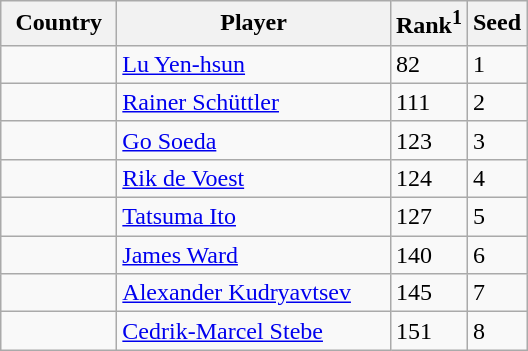<table class="sortable wikitable">
<tr>
<th width="70">Country</th>
<th width="175">Player</th>
<th>Rank<sup>1</sup></th>
<th>Seed</th>
</tr>
<tr>
<td></td>
<td><a href='#'>Lu Yen-hsun</a></td>
<td>82</td>
<td>1</td>
</tr>
<tr>
<td></td>
<td><a href='#'>Rainer Schüttler</a></td>
<td>111</td>
<td>2</td>
</tr>
<tr>
<td></td>
<td><a href='#'>Go Soeda</a></td>
<td>123</td>
<td>3</td>
</tr>
<tr>
<td></td>
<td><a href='#'>Rik de Voest</a></td>
<td>124</td>
<td>4</td>
</tr>
<tr>
<td></td>
<td><a href='#'>Tatsuma Ito</a></td>
<td>127</td>
<td>5</td>
</tr>
<tr>
<td></td>
<td><a href='#'>James Ward</a></td>
<td>140</td>
<td>6</td>
</tr>
<tr>
<td></td>
<td><a href='#'>Alexander Kudryavtsev</a></td>
<td>145</td>
<td>7</td>
</tr>
<tr>
<td></td>
<td><a href='#'>Cedrik-Marcel Stebe</a></td>
<td>151</td>
<td>8</td>
</tr>
</table>
